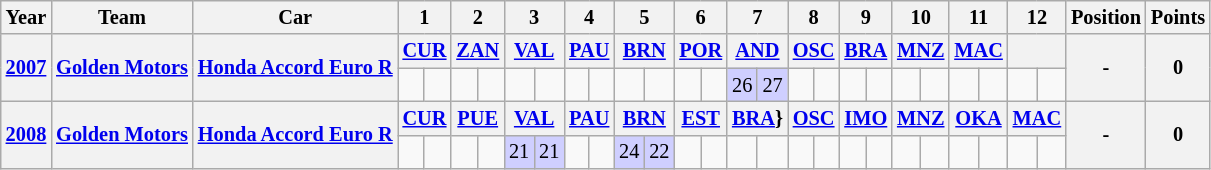<table class="wikitable" style="text-align:center; font-size:85%">
<tr>
<th>Year</th>
<th>Team</th>
<th>Car</th>
<th colspan=2>1</th>
<th colspan=2>2</th>
<th colspan=2>3</th>
<th colspan=2>4</th>
<th colspan=2>5</th>
<th colspan=2>6</th>
<th colspan=2>7</th>
<th colspan=2>8</th>
<th colspan=2>9</th>
<th colspan=2>10</th>
<th colspan=2>11</th>
<th colspan=2>12</th>
<th>Position</th>
<th>Points</th>
</tr>
<tr>
<th rowspan=2><a href='#'>2007</a></th>
<th rowspan=2><a href='#'>Golden Motors</a></th>
<th rowspan=2><a href='#'>Honda Accord Euro R</a></th>
<th colspan=2><a href='#'>CUR</a></th>
<th colspan=2><a href='#'>ZAN</a></th>
<th colspan=2><a href='#'>VAL</a></th>
<th colspan=2><a href='#'>PAU</a></th>
<th colspan=2><a href='#'>BRN</a></th>
<th colspan=2><a href='#'>POR</a></th>
<th colspan=2><a href='#'>AND</a></th>
<th colspan=2><a href='#'>OSC</a></th>
<th colspan=2><a href='#'>BRA</a></th>
<th colspan=2><a href='#'>MNZ</a></th>
<th colspan=2><a href='#'>MAC</a></th>
<th colspan=2></th>
<th rowspan=2>-</th>
<th rowspan=2>0</th>
</tr>
<tr>
<td></td>
<td></td>
<td></td>
<td></td>
<td></td>
<td></td>
<td></td>
<td></td>
<td></td>
<td></td>
<td></td>
<td></td>
<td style="background:#cfcfff;">26</td>
<td style="background:#cfcfff;">27</td>
<td></td>
<td></td>
<td></td>
<td></td>
<td></td>
<td></td>
<td></td>
<td></td>
<td></td>
<td></td>
</tr>
<tr>
<th rowspan=2><a href='#'>2008</a></th>
<th rowspan=2><a href='#'>Golden Motors</a></th>
<th rowspan=2><a href='#'>Honda Accord Euro R</a></th>
<th colspan=2><a href='#'>CUR</a></th>
<th colspan=2><a href='#'>PUE</a></th>
<th colspan=2><a href='#'>VAL</a></th>
<th colspan=2><a href='#'>PAU</a></th>
<th colspan=2><a href='#'>BRN</a></th>
<th colspan=2><a href='#'>EST</a></th>
<th colspan=2><a href='#'>BRA</a>}</th>
<th colspan=2><a href='#'>OSC</a></th>
<th colspan=2><a href='#'>IMO</a></th>
<th colspan=2><a href='#'>MNZ</a></th>
<th colspan=2><a href='#'>OKA</a></th>
<th colspan=2><a href='#'>MAC</a></th>
<th rowspan=2>-</th>
<th rowspan=2>0</th>
</tr>
<tr>
<td></td>
<td></td>
<td></td>
<td></td>
<td style="background:#cfcfff;">21</td>
<td style="background:#cfcfff;">21</td>
<td></td>
<td></td>
<td style="background:#cfcfff;">24</td>
<td style="background:#cfcfff;">22</td>
<td></td>
<td></td>
<td></td>
<td></td>
<td></td>
<td></td>
<td></td>
<td></td>
<td></td>
<td></td>
<td></td>
<td></td>
<td></td>
<td></td>
</tr>
</table>
